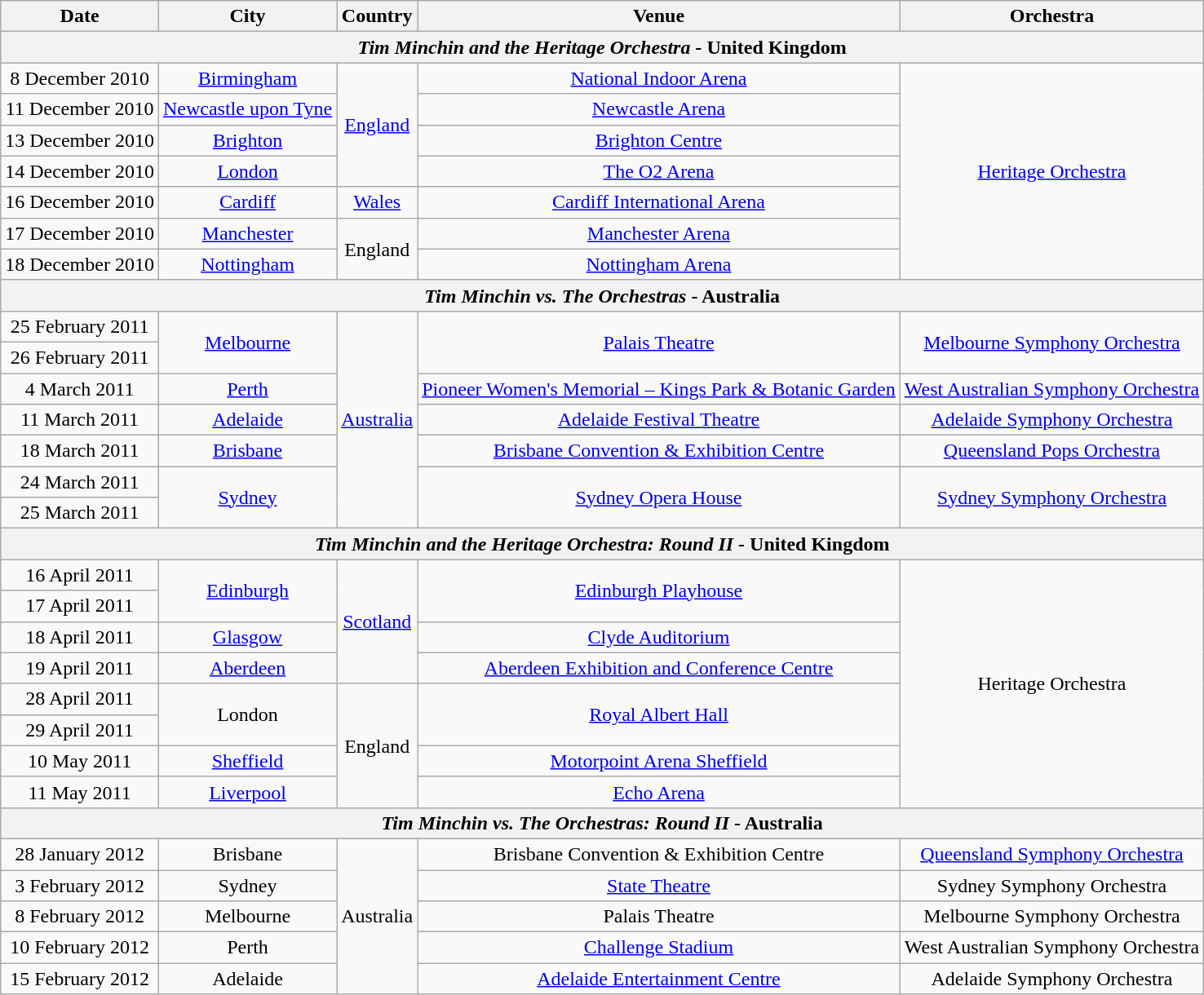<table class="wikitable" style="text-align:center;">
<tr>
<th>Date</th>
<th>City</th>
<th>Country</th>
<th>Venue</th>
<th>Orchestra</th>
</tr>
<tr>
<th colspan="5"><em>Tim Minchin and the Heritage Orchestra -</em> United Kingdom</th>
</tr>
<tr>
<td>8 December 2010</td>
<td><a href='#'>Birmingham</a></td>
<td rowspan="4"><a href='#'>England</a></td>
<td><a href='#'>National Indoor Arena</a></td>
<td rowspan="7"><a href='#'>Heritage Orchestra</a></td>
</tr>
<tr>
<td>11 December 2010</td>
<td><a href='#'>Newcastle upon Tyne</a></td>
<td><a href='#'>Newcastle Arena</a></td>
</tr>
<tr>
<td>13 December 2010</td>
<td><a href='#'>Brighton</a></td>
<td><a href='#'>Brighton Centre</a></td>
</tr>
<tr>
<td>14 December 2010</td>
<td><a href='#'>London</a></td>
<td><a href='#'>The O2 Arena</a></td>
</tr>
<tr>
<td>16 December 2010</td>
<td><a href='#'>Cardiff</a></td>
<td><a href='#'>Wales</a></td>
<td><a href='#'>Cardiff International Arena</a></td>
</tr>
<tr>
<td>17 December 2010</td>
<td><a href='#'>Manchester</a></td>
<td rowspan="2">England</td>
<td><a href='#'>Manchester Arena</a></td>
</tr>
<tr>
<td>18 December 2010</td>
<td><a href='#'>Nottingham</a></td>
<td><a href='#'>Nottingham Arena</a></td>
</tr>
<tr>
<th colspan="5"><em>Tim Minchin vs. The Orchestras</em> - Australia</th>
</tr>
<tr>
<td>25 February 2011</td>
<td rowspan="2"><a href='#'>Melbourne</a></td>
<td rowspan="7"><a href='#'>Australia</a></td>
<td rowspan="2"><a href='#'>Palais Theatre</a></td>
<td rowspan="2"><a href='#'>Melbourne Symphony Orchestra</a></td>
</tr>
<tr>
<td>26 February 2011</td>
</tr>
<tr>
<td>4 March 2011</td>
<td><a href='#'>Perth</a></td>
<td><a href='#'>Pioneer Women's Memorial – Kings Park & Botanic Garden</a></td>
<td><a href='#'>West Australian Symphony Orchestra</a></td>
</tr>
<tr>
<td>11 March 2011</td>
<td><a href='#'>Adelaide</a></td>
<td><a href='#'>Adelaide Festival Theatre</a></td>
<td><a href='#'>Adelaide Symphony Orchestra</a></td>
</tr>
<tr>
<td>18 March 2011</td>
<td><a href='#'>Brisbane</a></td>
<td><a href='#'>Brisbane Convention & Exhibition Centre</a></td>
<td><a href='#'>Queensland Pops Orchestra</a></td>
</tr>
<tr>
<td>24 March 2011</td>
<td rowspan="2"><a href='#'>Sydney</a></td>
<td rowspan="2"><a href='#'>Sydney Opera House</a></td>
<td rowspan="2"><a href='#'>Sydney Symphony Orchestra</a></td>
</tr>
<tr>
<td>25 March 2011</td>
</tr>
<tr>
<th colspan="5"><em>Tim Minchin and the Heritage Orchestra: Round II -</em> United Kingdom</th>
</tr>
<tr>
<td>16 April 2011</td>
<td rowspan="2"><a href='#'>Edinburgh</a></td>
<td rowspan="4"><a href='#'>Scotland</a></td>
<td rowspan="2"><a href='#'>Edinburgh Playhouse</a></td>
<td rowspan="8">Heritage Orchestra</td>
</tr>
<tr>
<td>17 April 2011</td>
</tr>
<tr>
<td>18 April 2011</td>
<td><a href='#'>Glasgow</a></td>
<td><a href='#'>Clyde Auditorium</a></td>
</tr>
<tr>
<td>19 April 2011</td>
<td><a href='#'>Aberdeen</a></td>
<td><a href='#'>Aberdeen Exhibition and Conference Centre</a></td>
</tr>
<tr>
<td>28 April 2011</td>
<td rowspan="2">London</td>
<td rowspan="4">England</td>
<td rowspan="2"><a href='#'>Royal Albert Hall</a></td>
</tr>
<tr>
<td>29 April 2011</td>
</tr>
<tr>
<td>10 May 2011</td>
<td><a href='#'>Sheffield</a></td>
<td><a href='#'>Motorpoint Arena Sheffield</a></td>
</tr>
<tr>
<td>11 May 2011</td>
<td><a href='#'>Liverpool</a></td>
<td><a href='#'>Echo Arena</a></td>
</tr>
<tr>
<th colspan="5"><em>Tim Minchin vs. The Orchestras: Round II</em> - Australia</th>
</tr>
<tr>
<td>28 January 2012</td>
<td>Brisbane</td>
<td rowspan="5">Australia</td>
<td>Brisbane Convention & Exhibition Centre</td>
<td><a href='#'>Queensland Symphony Orchestra</a></td>
</tr>
<tr>
<td>3 February 2012</td>
<td>Sydney</td>
<td><a href='#'>State Theatre</a></td>
<td>Sydney Symphony Orchestra</td>
</tr>
<tr>
<td>8 February 2012</td>
<td>Melbourne</td>
<td>Palais Theatre</td>
<td>Melbourne Symphony Orchestra</td>
</tr>
<tr>
<td>10 February 2012</td>
<td>Perth</td>
<td><a href='#'>Challenge Stadium</a></td>
<td>West Australian Symphony Orchestra</td>
</tr>
<tr>
<td>15 February 2012</td>
<td>Adelaide</td>
<td><a href='#'>Adelaide Entertainment Centre</a></td>
<td>Adelaide Symphony Orchestra</td>
</tr>
</table>
